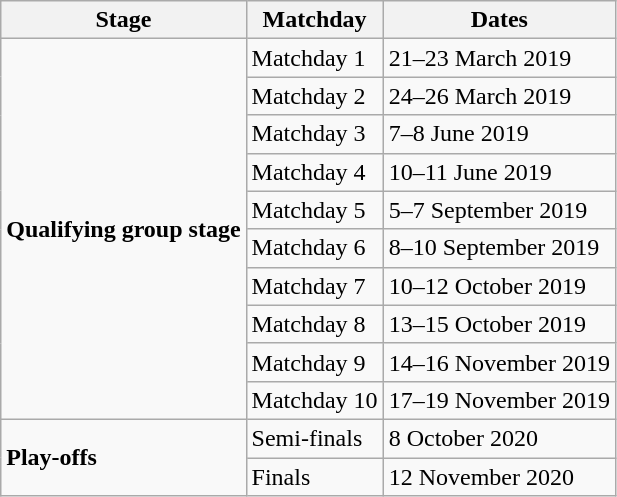<table class="wikitable">
<tr>
<th>Stage</th>
<th>Matchday</th>
<th>Dates</th>
</tr>
<tr>
<td rowspan="10"><strong>Qualifying group stage</strong></td>
<td>Matchday 1</td>
<td>21–23 March 2019</td>
</tr>
<tr>
<td>Matchday 2</td>
<td>24–26 March 2019</td>
</tr>
<tr>
<td>Matchday 3</td>
<td>7–8 June 2019</td>
</tr>
<tr>
<td>Matchday 4</td>
<td>10–11 June 2019</td>
</tr>
<tr>
<td>Matchday 5</td>
<td>5–7 September 2019</td>
</tr>
<tr>
<td>Matchday 6</td>
<td>8–10 September 2019</td>
</tr>
<tr>
<td>Matchday 7</td>
<td>10–12 October 2019</td>
</tr>
<tr>
<td>Matchday 8</td>
<td>13–15 October 2019</td>
</tr>
<tr>
<td>Matchday 9</td>
<td>14–16 November 2019</td>
</tr>
<tr>
<td>Matchday 10</td>
<td>17–19 November 2019</td>
</tr>
<tr>
<td rowspan="2"><strong>Play-offs</strong></td>
<td>Semi-finals</td>
<td>8 October 2020</td>
</tr>
<tr>
<td>Finals</td>
<td>12 November 2020</td>
</tr>
</table>
